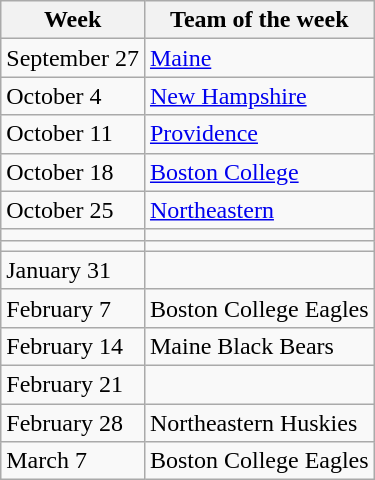<table class="wikitable">
<tr>
<th>Week</th>
<th>Team of the week</th>
</tr>
<tr>
<td>September 27</td>
<td><a href='#'>Maine</a></td>
</tr>
<tr>
<td>October 4</td>
<td><a href='#'>New Hampshire</a></td>
</tr>
<tr>
<td>October 11</td>
<td><a href='#'>Providence</a></td>
</tr>
<tr>
<td>October 18</td>
<td><a href='#'>Boston College</a></td>
</tr>
<tr>
<td>October 25</td>
<td><a href='#'>Northeastern</a></td>
</tr>
<tr>
<td></td>
<td></td>
</tr>
<tr>
<td></td>
<td></td>
</tr>
<tr>
<td>January 31</td>
<td></td>
</tr>
<tr>
<td>February 7</td>
<td>Boston College Eagles</td>
</tr>
<tr>
<td>February 14</td>
<td>Maine Black Bears</td>
</tr>
<tr>
<td>February 21</td>
<td></td>
</tr>
<tr>
<td>February 28</td>
<td>Northeastern Huskies</td>
</tr>
<tr>
<td>March 7</td>
<td>Boston College Eagles</td>
</tr>
</table>
